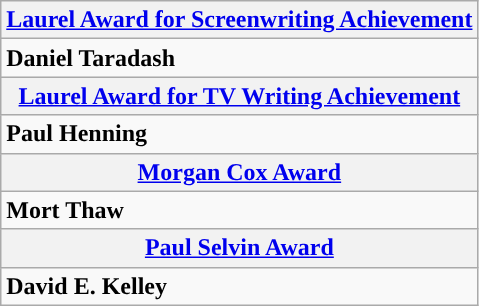<table class="wikitable" style="width=">
<tr>
<th colspan="2" style="background:"><a href='#'>Laurel Award for Screenwriting Achievement</a></th>
</tr>
<tr>
<td colspan="2" style="vertical-align:top;"><strong>Daniel Taradash</strong></td>
</tr>
<tr>
<th colspan="2" style="background:"><a href='#'>Laurel Award for TV Writing Achievement</a></th>
</tr>
<tr>
<td colspan="2" style="vertical-align:top;"><strong>Paul Henning</strong></td>
</tr>
<tr>
<th colspan="2" style="background:"><a href='#'>Morgan Cox Award</a></th>
</tr>
<tr>
<td colspan="2" style="vertical-align:top;"><strong>Mort Thaw</strong></td>
</tr>
<tr>
<th colspan="2" style="background:"><a href='#'>Paul Selvin Award</a></th>
</tr>
<tr>
<td colspan="2" style="vertical-align:top;"><strong>David E. Kelley</strong></td>
</tr>
</table>
